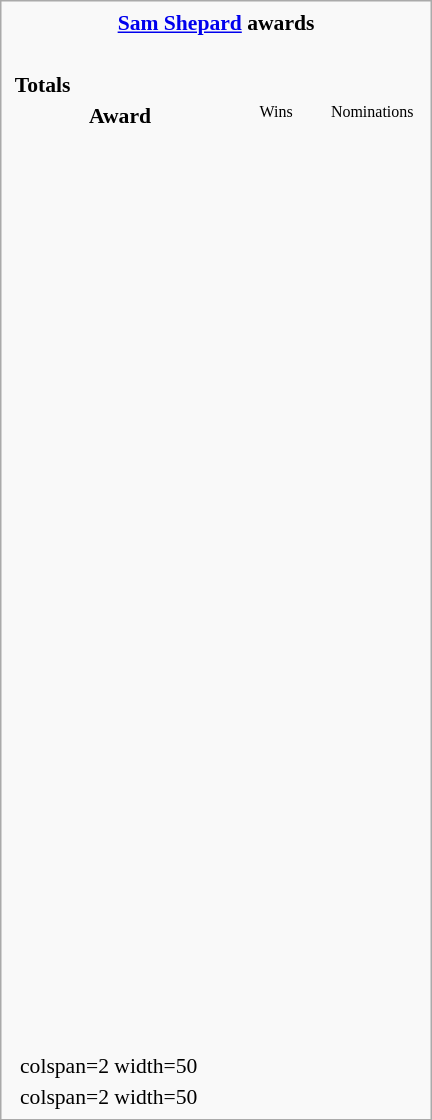<table class=infobox style="width:20em; text-align:left; font-size:90%; vertical-align:middle; background-color:#white;">
<tr>
<th colspan=2 align=center><strong><a href='#'>Sam Shepard</a> awards</strong></th>
</tr>
<tr>
<td colspan=3><br><table class="collapsible collapsed" width=100%>
<tr>
<th colspan=3 style="background-color#d9e8ff" text-align:center;">Totals</th>
</tr>
<tr style="background-color#d9e8ff; text-align:center;">
<th style="vertical-align: middle;">Award</th>
<td style="background#cceecc; font-size:8pt;" width="60px">Wins</td>
<td style="background#eecccc; font-size:8pt;" width="60px">Nominations</td>
</tr>
<tr>
<td align=center><br></td>
<td></td>
<td></td>
</tr>
<tr>
<td align=center><br></td>
<td></td>
<td></td>
</tr>
<tr>
<td align=center><br></td>
<td></td>
<td></td>
</tr>
<tr>
<td align=center><br></td>
<td></td>
<td></td>
</tr>
<tr>
<td align=center><br></td>
<td></td>
<td></td>
</tr>
<tr>
<td align=center><br></td>
<td></td>
<td></td>
</tr>
<tr>
<td align=center><br></td>
<td></td>
<td></td>
</tr>
<tr>
<td align=center><br></td>
<td></td>
<td></td>
</tr>
<tr>
<td align=center><br></td>
<td></td>
<td></td>
</tr>
<tr>
<td align=center><br></td>
<td></td>
<td></td>
</tr>
<tr>
<td align=center><br></td>
<td></td>
<td></td>
</tr>
<tr>
<td align=center><br></td>
<td></td>
<td></td>
</tr>
<tr>
<td align=center><br></td>
<td></td>
<td></td>
</tr>
<tr>
<td align=center><br></td>
<td></td>
<td></td>
</tr>
<tr>
<td align=center><br></td>
<td></td>
<td></td>
</tr>
<tr>
<td align=center><br></td>
<td></td>
<td></td>
</tr>
<tr>
<td align=center><br></td>
<td></td>
<td></td>
</tr>
<tr>
<td align=center><br></td>
<td></td>
<td></td>
</tr>
<tr>
<td align=center><br></td>
<td></td>
<td></td>
</tr>
<tr>
<td align=center><br></td>
<td></td>
<td></td>
</tr>
<tr>
<td align=center><br></td>
<td></td>
<td></td>
</tr>
<tr>
<td align=center><br></td>
<td></td>
<td></td>
</tr>
<tr>
<td align=center><br></td>
<td></td>
<td></td>
</tr>
<tr>
<td align=center><br></td>
<td></td>
<td></td>
</tr>
<tr>
<td align=center><br></td>
<td></td>
<td></td>
</tr>
<tr>
<td align=center><br></td>
<td></td>
<td></td>
</tr>
<tr>
<td align=center><br></td>
<td></td>
<td></td>
</tr>
<tr>
<td align=center><br></td>
<td></td>
<td></td>
</tr>
<tr>
<td align=center><br></td>
<td></td>
<td></td>
</tr>
</table>
</td>
</tr>
<tr style="background-color#d9e8ff">
<td></td>
<td>colspan=2 width=50 </td>
</tr>
<tr>
<td></td>
<td>colspan=2 width=50 </td>
</tr>
</table>
